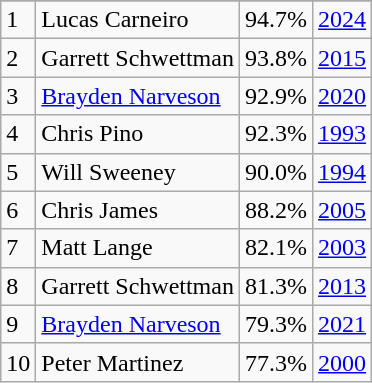<table class="wikitable">
<tr>
</tr>
<tr>
<td>1</td>
<td>Lucas Carneiro</td>
<td><abbr>94.7%</abbr> </td>
<td><a href='#'>2024</a></td>
</tr>
<tr>
<td>2</td>
<td>Garrett Schwettman</td>
<td><abbr>93.8%</abbr></td>
<td><a href='#'>2015</a></td>
</tr>
<tr>
<td>3</td>
<td><a href='#'>Brayden Narveson</a></td>
<td><abbr>92.9%</abbr></td>
<td><a href='#'>2020</a></td>
</tr>
<tr>
<td>4</td>
<td>Chris Pino</td>
<td><abbr>92.3%</abbr></td>
<td><a href='#'>1993</a></td>
</tr>
<tr>
<td>5</td>
<td>Will Sweeney</td>
<td><abbr>90.0%</abbr></td>
<td><a href='#'>1994</a></td>
</tr>
<tr>
<td>6</td>
<td>Chris James</td>
<td><abbr>88.2%</abbr></td>
<td><a href='#'>2005</a></td>
</tr>
<tr>
<td>7</td>
<td>Matt Lange</td>
<td><abbr>82.1%</abbr></td>
<td><a href='#'>2003</a></td>
</tr>
<tr>
<td>8</td>
<td>Garrett Schwettman</td>
<td><abbr>81.3%</abbr></td>
<td><a href='#'>2013</a></td>
</tr>
<tr>
<td>9</td>
<td><a href='#'>Brayden Narveson</a></td>
<td><abbr>79.3%</abbr></td>
<td><a href='#'>2021</a></td>
</tr>
<tr>
<td>10</td>
<td>Peter Martinez</td>
<td><abbr>77.3%</abbr></td>
<td><a href='#'>2000</a></td>
</tr>
</table>
